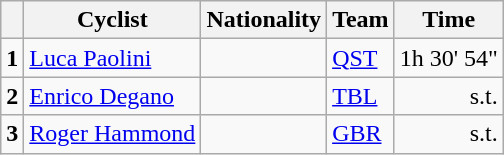<table class="wikitable">
<tr>
<th></th>
<th>Cyclist</th>
<th>Nationality</th>
<th>Team</th>
<th>Time</th>
</tr>
<tr>
<td><strong>1</strong></td>
<td><a href='#'>Luca Paolini</a></td>
<td></td>
<td><a href='#'>QST</a></td>
<td align="right">1h 30' 54"</td>
</tr>
<tr>
<td><strong>2</strong></td>
<td><a href='#'>Enrico Degano</a></td>
<td></td>
<td><a href='#'>TBL</a></td>
<td align="right">s.t.</td>
</tr>
<tr>
<td><strong>3</strong></td>
<td><a href='#'>Roger Hammond</a></td>
<td></td>
<td><a href='#'>GBR</a></td>
<td align="right">s.t.</td>
</tr>
</table>
